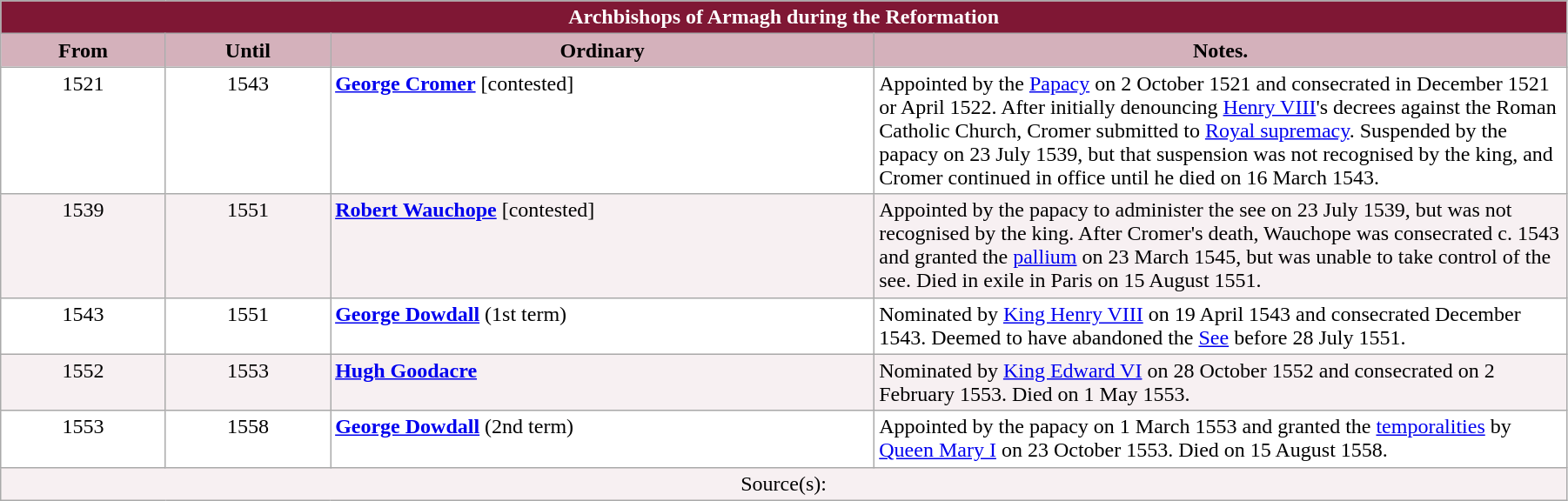<table class="wikitable" style="width:95%;" border="1" cellpadding="2">
<tr>
<th colspan="4" style="background:#7f1734; color:white;">Archbishops of Armagh during the Reformation</th>
</tr>
<tr>
<th style="background:#d4b1bb; width:10%;">From</th>
<th style="background:#d4b1bb; width:10%;">Until</th>
<th style="background:#d4b1bb; width:33%;">Ordinary</th>
<th style="background:#d4b1bb; width:42%;">Notes.</th>
</tr>
<tr style="vertical-align:top; background:white;">
<td style="text-align: center;">1521</td>
<td style="text-align: center;">1543</td>
<td><strong><a href='#'>George Cromer</a></strong> [contested]</td>
<td>Appointed by the <a href='#'>Papacy</a> on 2 October 1521 and consecrated in December 1521 or April 1522. After initially denouncing <a href='#'>Henry VIII</a>'s decrees against the Roman Catholic Church, Cromer submitted to <a href='#'>Royal supremacy</a>. Suspended by the papacy on 23 July 1539, but that suspension was not recognised by the king, and Cromer continued in office until he died on 16 March 1543.</td>
</tr>
<tr style="vertical-align:top; background:#f7f0f2;">
<td style="text-align: center;">1539</td>
<td style="text-align: center;">1551</td>
<td><strong><a href='#'>Robert Wauchope</a></strong> [contested]</td>
<td>Appointed by the papacy to administer the see on 23 July 1539, but was not recognised by the king. After Cromer's death, Wauchope was consecrated c. 1543 and granted the <a href='#'>pallium</a> on 23 March 1545, but was unable to take control of the see. Died in exile in Paris on 15 August 1551.</td>
</tr>
<tr style="vertical-align:top; background:white;">
<td style="text-align: center;">1543</td>
<td style="text-align: center;">1551</td>
<td><strong><a href='#'>George Dowdall</a></strong> (1st term)</td>
<td>Nominated by <a href='#'>King Henry VIII</a> on 19 April 1543 and consecrated December 1543. Deemed to have abandoned the <a href='#'>See</a> before 28 July 1551.</td>
</tr>
<tr style="vertical-align:top; background:#f7f0f2;">
<td style="text-align: center;">1552</td>
<td style="text-align: center;">1553</td>
<td><strong><a href='#'>Hugh Goodacre</a></strong></td>
<td>Nominated by <a href='#'>King Edward VI</a> on 28 October 1552 and consecrated on 2 February 1553. Died on 1 May 1553.</td>
</tr>
<tr style="vertical-align:top; background:white;">
<td style="text-align: center;">1553</td>
<td style="text-align: center;">1558</td>
<td><strong><a href='#'>George Dowdall</a></strong> (2nd term)</td>
<td>Appointed by the papacy on 1 March 1553 and granted the <a href='#'>temporalities</a> by <a href='#'>Queen Mary I</a> on 23 October 1553. Died on 15 August 1558.</td>
</tr>
<tr style="vertical-align:top; background:#f7f0f2;">
<td colspan="4" style="text-align: center;">Source(s):</td>
</tr>
</table>
